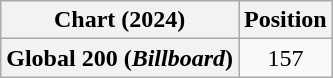<table class="wikitable sortable plainrowheaders" style="text-align:center">
<tr>
<th scope="col">Chart (2024)</th>
<th scope="col">Position</th>
</tr>
<tr>
<th scope="row">Global 200 (<em>Billboard</em>)</th>
<td>157</td>
</tr>
</table>
